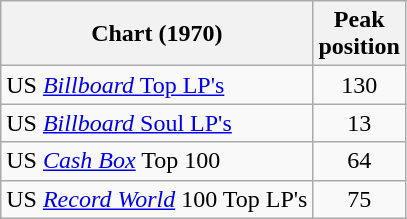<table class="wikitable">
<tr>
<th>Chart (1970)</th>
<th>Peak<br>position</th>
</tr>
<tr>
<td>US <a href='#'><em>Billboard</em> Top LP's</a></td>
<td align="center">130</td>
</tr>
<tr>
<td>US <a href='#'><em>Billboard</em> Soul LP's</a></td>
<td align="center">13</td>
</tr>
<tr>
<td>US <em><a href='#'>Cash Box</a></em> Top 100</td>
<td align="center">64</td>
</tr>
<tr>
<td>US <em><a href='#'>Record World</a></em> 100 Top LP's</td>
<td align="center">75</td>
</tr>
</table>
